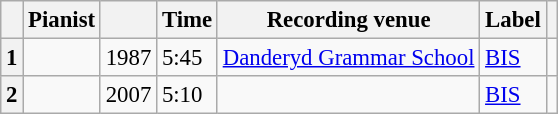<table class="wikitable" style="margin-right:0; font-size:95%">
<tr>
<th scope="col"></th>
<th scope="col">Pianist</th>
<th scope="col"></th>
<th scope="col">Time</th>
<th scope="col">Recording venue</th>
<th scope="col">Label</th>
<th scope="col"class="unsortable"></th>
</tr>
<tr>
<th scope="row">1</th>
<td></td>
<td>1987</td>
<td>5:45</td>
<td><a href='#'>Danderyd Grammar School</a></td>
<td><a href='#'>BIS</a></td>
<td></td>
</tr>
<tr>
<th scope="row">2</th>
<td></td>
<td>2007</td>
<td>5:10</td>
<td></td>
<td><a href='#'>BIS</a></td>
<td></td>
</tr>
</table>
